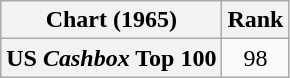<table class="wikitable sortable plainrowheaders">
<tr>
<th>Chart (1965)</th>
<th>Rank</th>
</tr>
<tr>
<th scope="row">US <em>Cashbox</em> Top 100</th>
<td style="text-align:center;">98</td>
</tr>
</table>
